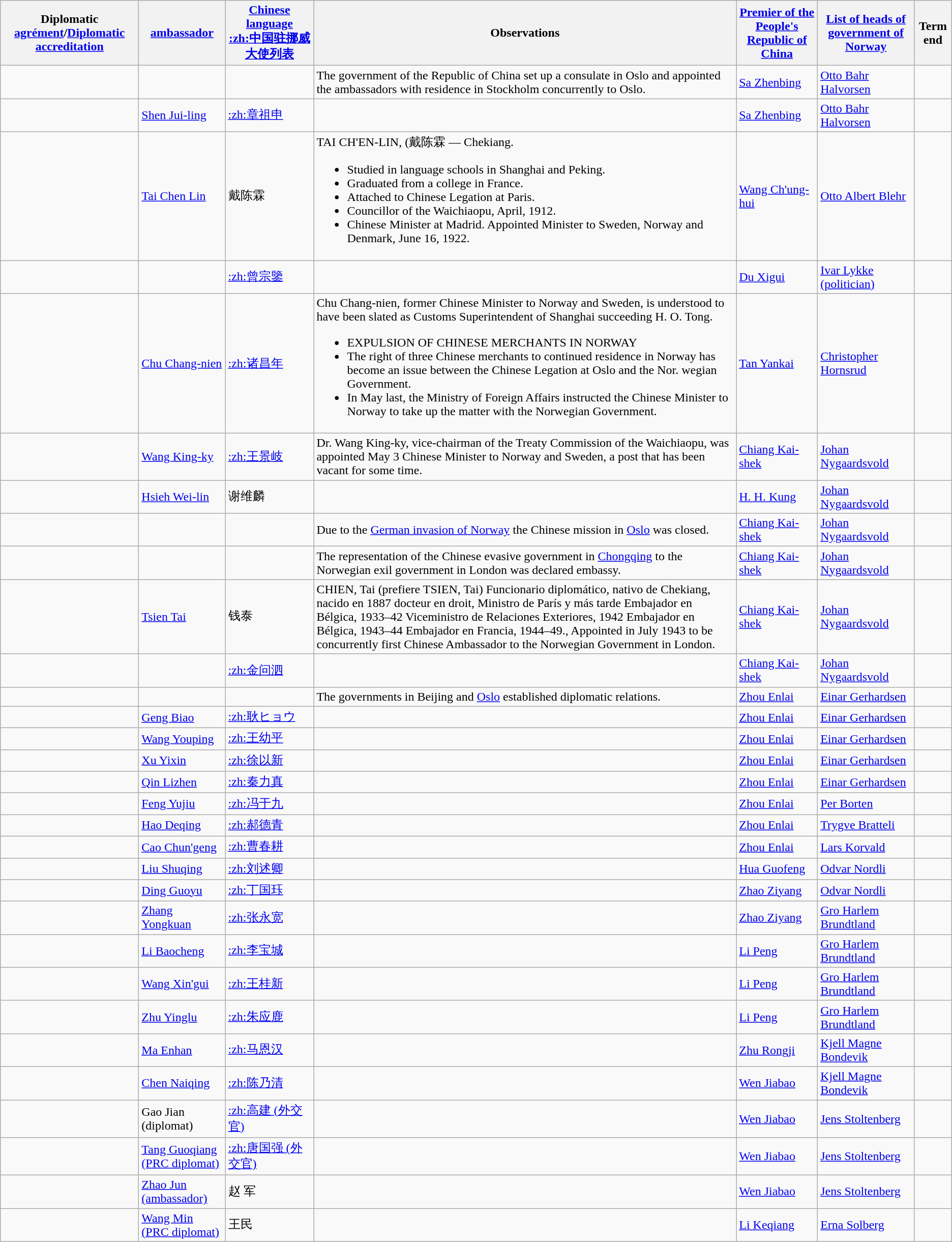<table class="wikitable sortable">
<tr>
<th>Diplomatic <a href='#'>agrément</a>/<a href='#'>Diplomatic accreditation</a></th>
<th><a href='#'>ambassador</a></th>
<th><a href='#'>Chinese language</a><br><a href='#'>:zh:中国驻挪威大使列表</a></th>
<th>Observations</th>
<th><a href='#'>Premier of the People's Republic of China</a></th>
<th><a href='#'>List of heads of government of Norway</a></th>
<th>Term end</th>
</tr>
<tr>
<td></td>
<td></td>
<td></td>
<td>The government of the Republic of China set up a consulate in Oslo and appointed the ambassadors with residence in Stockholm concurrently to Oslo.</td>
<td><a href='#'>Sa Zhenbing</a></td>
<td><a href='#'>Otto Bahr Halvorsen</a></td>
<td></td>
</tr>
<tr>
<td></td>
<td><a href='#'>Shen Jui-ling</a></td>
<td><a href='#'>:zh:章祖申</a></td>
<td></td>
<td><a href='#'>Sa Zhenbing</a></td>
<td><a href='#'>Otto Bahr Halvorsen</a></td>
<td></td>
</tr>
<tr>
<td></td>
<td><a href='#'>Tai Chen Lin</a></td>
<td>戴陈霖</td>
<td>TAI CH'EN-LIN, (戴陈霖 — Chekiang.<br><ul><li>Studied in language schools in Shanghai and Peking.</li><li>Graduated from a college in France.</li><li>Attached to Chinese Legation at Paris.</li><li>Councillor of the Waichiaopu, April, 1912.</li><li>Chinese Minister at Madrid. Appointed Minister to Sweden, Norway and Denmark, June 16, 1922.</li></ul></td>
<td><a href='#'>Wang Ch'ung-hui</a></td>
<td><a href='#'>Otto Albert Blehr</a></td>
<td></td>
</tr>
<tr>
<td></td>
<td></td>
<td><a href='#'>:zh:曾宗鑒</a></td>
<td></td>
<td><a href='#'>Du Xigui</a></td>
<td><a href='#'>Ivar Lykke (politician)</a></td>
<td></td>
</tr>
<tr>
<td></td>
<td><a href='#'>Chu Chang-nien</a></td>
<td><a href='#'>:zh:诸昌年</a></td>
<td>Chu Chang-nien, former Chinese Minister to Norway and Sweden, is understood to have been slated as Customs Superintendent of Shanghai succeeding H. O. Tong.<br><ul><li>EXPULSION OF CHINESE MERCHANTS IN NORWAY</li><li>The right of three Chinese merchants to continued residence in Norway has become an issue between the Chinese Legation at Oslo and the Nor. wegian Government.</li><li>In May last, the Ministry of Foreign Affairs instructed the Chinese Minister to Norway to take up the matter with the Norwegian Government.</li></ul></td>
<td><a href='#'>Tan Yankai</a></td>
<td><a href='#'>Christopher Hornsrud</a></td>
<td></td>
</tr>
<tr>
<td></td>
<td><a href='#'>Wang King-ky</a></td>
<td><a href='#'>:zh:王景岐</a></td>
<td>Dr. Wang King-ky, vice-chairman of the Treaty Commission of the Waichiaopu, was appointed May 3 Chinese Minister to Norway and Sweden, a post that has been vacant for some time.</td>
<td><a href='#'>Chiang Kai-shek</a></td>
<td><a href='#'>Johan Nygaardsvold</a></td>
<td></td>
</tr>
<tr>
<td></td>
<td><a href='#'>Hsieh Wei-lin</a></td>
<td>谢维麟</td>
<td></td>
<td><a href='#'>H. H. Kung</a></td>
<td><a href='#'>Johan Nygaardsvold</a></td>
<td></td>
</tr>
<tr>
<td></td>
<td></td>
<td></td>
<td>Due to the <a href='#'>German invasion of Norway</a> the Chinese mission in <a href='#'>Oslo</a> was closed.</td>
<td><a href='#'>Chiang Kai-shek</a></td>
<td><a href='#'>Johan Nygaardsvold</a></td>
<td></td>
</tr>
<tr>
<td></td>
<td></td>
<td></td>
<td>The representation of the Chinese evasive government in <a href='#'>Chongqing</a> to the Norwegian exil government in London was declared embassy.</td>
<td><a href='#'>Chiang Kai-shek</a></td>
<td><a href='#'>Johan Nygaardsvold</a></td>
<td></td>
</tr>
<tr>
<td></td>
<td><a href='#'>Tsien Tai</a></td>
<td>钱泰</td>
<td>CHIEN, Tai (prefiere TSIEN, Tai) Funcionario diplomático, nativo de Chekiang, nacido en 1887 docteur en droit, Ministro de París y más tarde Embajador en Bélgica, 1933–42 Viceministro de Relaciones Exteriores, 1942 Embajador en Bélgica, 1943–44 Embajador en Francia, 1944–49., Appointed in July 1943 to be concurrently first Chinese Ambassador to the Norwegian Government in London.</td>
<td><a href='#'>Chiang Kai-shek</a></td>
<td><a href='#'>Johan Nygaardsvold</a></td>
<td></td>
</tr>
<tr>
<td></td>
<td></td>
<td><a href='#'>:zh:金问泗</a></td>
<td></td>
<td><a href='#'>Chiang Kai-shek</a></td>
<td><a href='#'>Johan Nygaardsvold</a></td>
<td></td>
</tr>
<tr>
<td></td>
<td></td>
<td></td>
<td>The governments in Beijing and <a href='#'>Oslo</a> established diplomatic relations.</td>
<td><a href='#'>Zhou Enlai</a></td>
<td><a href='#'>Einar Gerhardsen</a></td>
<td></td>
</tr>
<tr>
<td></td>
<td><a href='#'>Geng Biao</a></td>
<td><a href='#'>:zh:耿ヒョウ</a></td>
<td></td>
<td><a href='#'>Zhou Enlai</a></td>
<td><a href='#'>Einar Gerhardsen</a></td>
<td></td>
</tr>
<tr>
<td></td>
<td><a href='#'>Wang Youping</a></td>
<td><a href='#'>:zh:王幼平</a></td>
<td></td>
<td><a href='#'>Zhou Enlai</a></td>
<td><a href='#'>Einar Gerhardsen</a></td>
<td></td>
</tr>
<tr>
<td></td>
<td><a href='#'>Xu Yixin</a></td>
<td><a href='#'>:zh:徐以新</a></td>
<td></td>
<td><a href='#'>Zhou Enlai</a></td>
<td><a href='#'>Einar Gerhardsen</a></td>
<td></td>
</tr>
<tr>
<td></td>
<td><a href='#'>Qin Lizhen</a></td>
<td><a href='#'>:zh:秦力真</a></td>
<td></td>
<td><a href='#'>Zhou Enlai</a></td>
<td><a href='#'>Einar Gerhardsen</a></td>
<td></td>
</tr>
<tr>
<td></td>
<td><a href='#'>Feng Yujiu</a></td>
<td><a href='#'>:zh:冯于九</a></td>
<td></td>
<td><a href='#'>Zhou Enlai</a></td>
<td><a href='#'>Per Borten</a></td>
<td></td>
</tr>
<tr>
<td></td>
<td><a href='#'>Hao Deqing</a></td>
<td><a href='#'>:zh:郝德青</a></td>
<td></td>
<td><a href='#'>Zhou Enlai</a></td>
<td><a href='#'>Trygve Bratteli</a></td>
<td></td>
</tr>
<tr>
<td></td>
<td><a href='#'>Cao Chun'geng</a></td>
<td><a href='#'>:zh:曹春耕</a></td>
<td></td>
<td><a href='#'>Zhou Enlai</a></td>
<td><a href='#'>Lars Korvald</a></td>
<td></td>
</tr>
<tr>
<td></td>
<td><a href='#'>Liu Shuqing</a></td>
<td><a href='#'>:zh:刘述卿</a></td>
<td></td>
<td><a href='#'>Hua Guofeng</a></td>
<td><a href='#'>Odvar Nordli</a></td>
<td></td>
</tr>
<tr>
<td></td>
<td><a href='#'>Ding Guoyu</a></td>
<td><a href='#'>:zh:丁国珏</a></td>
<td></td>
<td><a href='#'>Zhao Ziyang</a></td>
<td><a href='#'>Odvar Nordli</a></td>
<td></td>
</tr>
<tr>
<td></td>
<td><a href='#'>Zhang Yongkuan</a></td>
<td><a href='#'>:zh:张永宽</a></td>
<td></td>
<td><a href='#'>Zhao Ziyang</a></td>
<td><a href='#'>Gro Harlem Brundtland</a></td>
<td></td>
</tr>
<tr>
<td></td>
<td><a href='#'>Li Baocheng</a></td>
<td><a href='#'>:zh:李宝城</a></td>
<td></td>
<td><a href='#'>Li Peng</a></td>
<td><a href='#'>Gro Harlem Brundtland</a></td>
<td></td>
</tr>
<tr>
<td></td>
<td><a href='#'>Wang Xin'gui</a></td>
<td><a href='#'>:zh:王桂新</a></td>
<td></td>
<td><a href='#'>Li Peng</a></td>
<td><a href='#'>Gro Harlem Brundtland</a></td>
<td></td>
</tr>
<tr>
<td></td>
<td><a href='#'>Zhu Yinglu</a></td>
<td><a href='#'>:zh:朱应鹿</a></td>
<td></td>
<td><a href='#'>Li Peng</a></td>
<td><a href='#'>Gro Harlem Brundtland</a></td>
<td></td>
</tr>
<tr>
<td></td>
<td><a href='#'>Ma Enhan</a></td>
<td><a href='#'>:zh:马恩汉</a></td>
<td></td>
<td><a href='#'>Zhu Rongji</a></td>
<td><a href='#'>Kjell Magne Bondevik</a></td>
<td></td>
</tr>
<tr>
<td></td>
<td><a href='#'>Chen Naiqing</a></td>
<td><a href='#'>:zh:陈乃清</a></td>
<td></td>
<td><a href='#'>Wen Jiabao</a></td>
<td><a href='#'>Kjell Magne Bondevik</a></td>
<td></td>
</tr>
<tr>
<td></td>
<td>Gao Jian (diplomat)</td>
<td><a href='#'>:zh:高建 (外交官)</a></td>
<td></td>
<td><a href='#'>Wen Jiabao</a></td>
<td><a href='#'>Jens Stoltenberg</a></td>
<td></td>
</tr>
<tr>
<td></td>
<td><a href='#'>Tang Guoqiang (PRC diplomat)</a></td>
<td><a href='#'>:zh:唐国强 (外交官)</a></td>
<td></td>
<td><a href='#'>Wen Jiabao</a></td>
<td><a href='#'>Jens Stoltenberg</a></td>
<td></td>
</tr>
<tr>
<td></td>
<td><a href='#'>Zhao Jun (ambassador)</a></td>
<td>赵 军　　　　　</td>
<td></td>
<td><a href='#'>Wen Jiabao</a></td>
<td><a href='#'>Jens Stoltenberg</a></td>
<td></td>
</tr>
<tr>
<td></td>
<td><a href='#'>Wang Min (PRC diplomat)</a></td>
<td>王民</td>
<td></td>
<td><a href='#'>Li Keqiang</a></td>
<td><a href='#'>Erna Solberg</a></td>
<td></td>
</tr>
</table>
